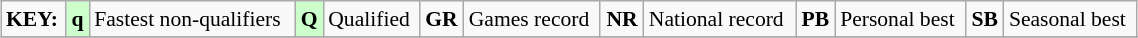<table class="wikitable" style="margin:0.5em auto; font-size:90%;position:relative;" width=60%>
<tr>
<td><strong>KEY:</strong></td>
<td bgcolor=ccffcc align=center><strong>q</strong></td>
<td>Fastest non-qualifiers</td>
<td bgcolor=ccffcc align=center><strong>Q</strong></td>
<td>Qualified</td>
<td align=center><strong>GR</strong></td>
<td>Games record</td>
<td align=center><strong>NR</strong></td>
<td>National record</td>
<td align=center><strong>PB</strong></td>
<td>Personal best</td>
<td align=center><strong>SB</strong></td>
<td>Seasonal best</td>
</tr>
<tr>
</tr>
</table>
